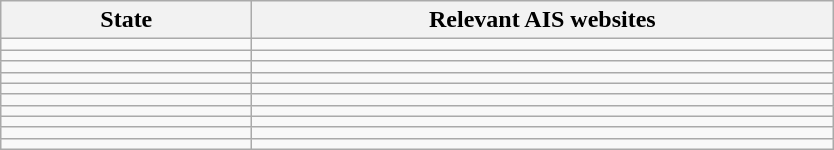<table class="wikitable collapsible">
<tr>
<th width="160">State</th>
<th width="380">Relevant AIS websites</th>
</tr>
<tr>
<td></td>
<td></td>
</tr>
<tr>
<td></td>
<td></td>
</tr>
<tr>
<td></td>
<td></td>
</tr>
<tr>
<td></td>
<td></td>
</tr>
<tr>
<td></td>
<td></td>
</tr>
<tr>
<td></td>
<td></td>
</tr>
<tr>
<td></td>
<td></td>
</tr>
<tr>
<td></td>
<td></td>
</tr>
<tr>
<td></td>
<td> </td>
</tr>
<tr>
<td></td>
<td></td>
</tr>
</table>
